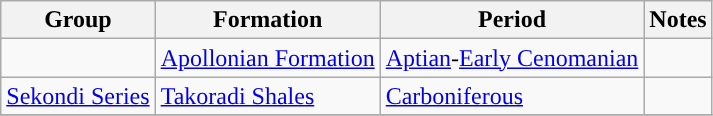<table class="wikitable sortable">
<tr>
<th>Group</th>
<th>Formation</th>
<th>Period</th>
<th class="unsortable">Notes</th>
</tr>
<tr>
<td></td>
<td><a href='#'>Apollonian Formation</a></td>
<td style="background-color: "><a href='#'>Aptian</a>-<a href='#'>Early Cenomanian</a></td>
<td align=center></td>
</tr>
<tr>
<td><a href='#'>Sekondi Series</a></td>
<td><a href='#'>Takoradi Shales</a></td>
<td style="background-color: "><a href='#'>Carboniferous</a></td>
<td align=center></td>
</tr>
<tr>
</tr>
</table>
